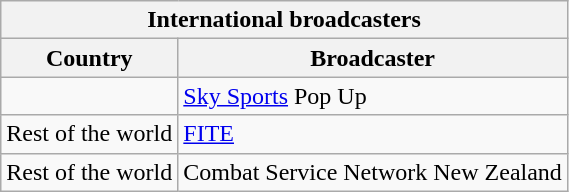<table class="wikitable collapsible" font-size:95%;">
<tr>
<th colspan=2>International broadcasters</th>
</tr>
<tr>
<th align=center>Country</th>
<th align=center>Broadcaster</th>
</tr>
<tr>
<td></td>
<td><a href='#'>Sky Sports</a> Pop Up</td>
</tr>
<tr>
<td>Rest of the world</td>
<td><a href='#'>FITE</a></td>
</tr>
<tr>
<td>Rest of the world</td>
<td>Combat Service Network New Zealand</td>
</tr>
</table>
